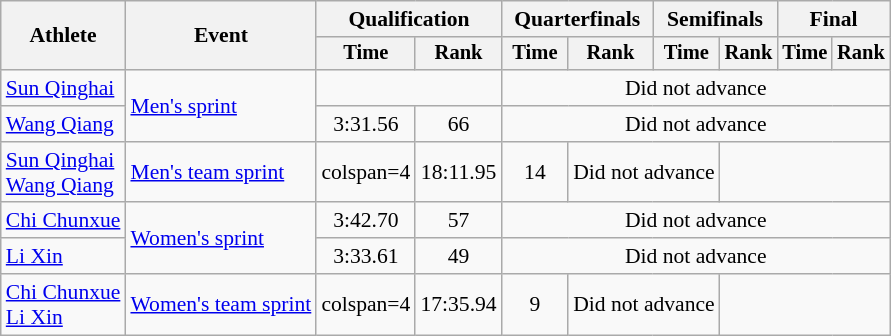<table class="wikitable" style="font-size:90%">
<tr>
<th rowspan=2>Athlete</th>
<th rowspan=2>Event</th>
<th colspan=2>Qualification</th>
<th colspan=2>Quarterfinals</th>
<th colspan=2>Semifinals</th>
<th colspan=2>Final</th>
</tr>
<tr style="font-size:95%">
<th>Time</th>
<th>Rank</th>
<th>Time</th>
<th>Rank</th>
<th>Time</th>
<th>Rank</th>
<th>Time</th>
<th>Rank</th>
</tr>
<tr align=center>
<td align=left><a href='#'>Sun Qinghai</a></td>
<td align=left rowspan=2><a href='#'>Men's sprint</a></td>
<td colspan=2></td>
<td colspan=6>Did not advance</td>
</tr>
<tr align=center>
<td align=left><a href='#'>Wang Qiang</a></td>
<td>3:31.56</td>
<td>66</td>
<td colspan=6>Did not advance</td>
</tr>
<tr align=center>
<td align=left><a href='#'>Sun Qinghai</a><br><a href='#'>Wang Qiang</a></td>
<td align=left><a href='#'>Men's team sprint</a></td>
<td>colspan=4 </td>
<td>18:11.95</td>
<td>14</td>
<td colspan=2>Did not advance</td>
</tr>
<tr align=center>
<td align=left><a href='#'>Chi Chunxue</a></td>
<td align=left rowspan=2><a href='#'>Women's sprint</a></td>
<td>3:42.70</td>
<td>57</td>
<td colspan=6>Did not advance</td>
</tr>
<tr align=center>
<td align=left><a href='#'>Li Xin</a></td>
<td>3:33.61</td>
<td>49</td>
<td colspan=6>Did not advance</td>
</tr>
<tr align=center>
<td align=left><a href='#'>Chi Chunxue</a><br><a href='#'>Li Xin</a></td>
<td align=left><a href='#'>Women's team sprint</a></td>
<td>colspan=4 </td>
<td>17:35.94</td>
<td>9</td>
<td colspan=2>Did not advance</td>
</tr>
</table>
